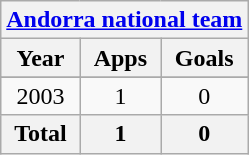<table class="wikitable" style="text-align:center">
<tr>
<th colspan=3><a href='#'>Andorra national team</a></th>
</tr>
<tr>
<th>Year</th>
<th>Apps</th>
<th>Goals</th>
</tr>
<tr>
</tr>
<tr>
<td>2003</td>
<td>1</td>
<td>0</td>
</tr>
<tr>
<th>Total</th>
<th>1</th>
<th>0</th>
</tr>
</table>
